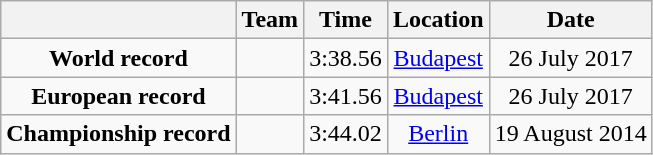<table class=wikitable style=text-align:center>
<tr>
<th></th>
<th>Team</th>
<th>Time</th>
<th>Location</th>
<th>Date</th>
</tr>
<tr>
<td><strong>World record</strong></td>
<td align=left></td>
<td align=left>3:38.56</td>
<td><a href='#'>Budapest</a></td>
<td>26 July 2017</td>
</tr>
<tr>
<td><strong>European record</strong></td>
<td align=left></td>
<td align=left>3:41.56</td>
<td><a href='#'>Budapest</a></td>
<td>26 July 2017</td>
</tr>
<tr>
<td><strong>Championship record</strong></td>
<td align=left></td>
<td align=left>3:44.02</td>
<td><a href='#'>Berlin</a></td>
<td>19 August 2014</td>
</tr>
</table>
